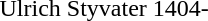<table>
<tr>
<td>Ulrich Styvater</td>
<td>1404-</td>
</tr>
<tr>
</tr>
</table>
